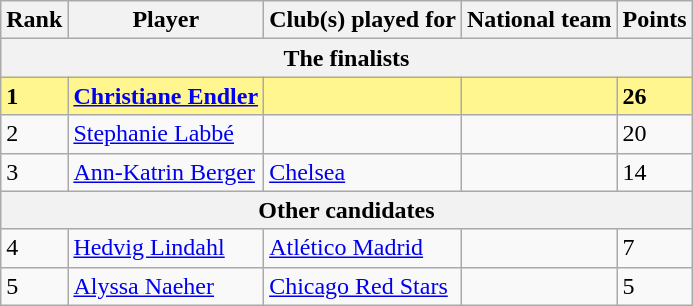<table class="wikitable">
<tr>
<th>Rank</th>
<th>Player</th>
<th>Club(s) played for</th>
<th>National team</th>
<th>Points</th>
</tr>
<tr>
<th colspan="5">The finalists</th>
</tr>
<tr style="background-color: #FFF68F; font-weight: bold;">
<td>1</td>
<td><a href='#'>Christiane Endler</a></td>
<td></td>
<td></td>
<td>26</td>
</tr>
<tr>
<td>2</td>
<td><a href='#'>Stephanie Labbé</a></td>
<td></td>
<td></td>
<td>20</td>
</tr>
<tr>
<td>3</td>
<td><a href='#'>Ann-Katrin Berger</a></td>
<td> <a href='#'>Chelsea</a></td>
<td></td>
<td>14</td>
</tr>
<tr>
<th colspan="5">Other candidates</th>
</tr>
<tr>
<td>4</td>
<td><a href='#'>Hedvig Lindahl</a></td>
<td> <a href='#'>Atlético Madrid</a></td>
<td></td>
<td>7</td>
</tr>
<tr>
<td>5</td>
<td><a href='#'>Alyssa Naeher</a></td>
<td> <a href='#'>Chicago Red Stars</a></td>
<td></td>
<td>5</td>
</tr>
</table>
